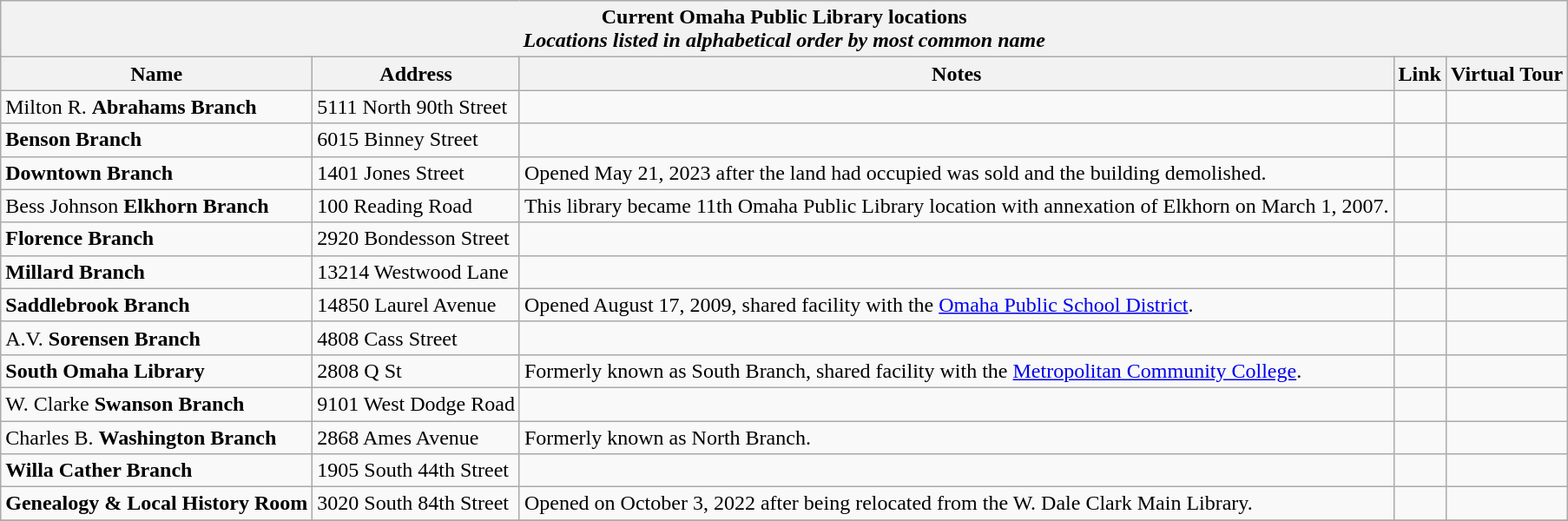<table class="wikitable">
<tr>
<th colspan="5" align="center"><strong>Current Omaha Public Library locations</strong><br><em>Locations listed in alphabetical order by most common name</em></th>
</tr>
<tr>
<th>Name</th>
<th>Address</th>
<th>Notes</th>
<th>Link</th>
<th><strong>Virtual Tour</strong></th>
</tr>
<tr>
<td>Milton R. <strong>Abrahams Branch</strong></td>
<td>5111 North 90th Street</td>
<td></td>
<td></td>
<td></td>
</tr>
<tr>
<td><strong>Benson Branch</strong></td>
<td>6015 Binney Street</td>
<td></td>
<td></td>
<td></td>
</tr>
<tr>
<td><strong>Downtown Branch</strong></td>
<td>1401 Jones Street</td>
<td>Opened May 21, 2023 after the land  had occupied was sold and the building demolished.</td>
<td></td>
</tr>
<tr>
<td>Bess Johnson <strong>Elkhorn Branch</strong></td>
<td>100 Reading Road</td>
<td>This library became 11th Omaha Public Library location with annexation of Elkhorn on March 1, 2007.</td>
<td></td>
<td></td>
</tr>
<tr>
<td><strong>Florence Branch</strong></td>
<td>2920 Bondesson Street</td>
<td></td>
<td></td>
<td></td>
</tr>
<tr>
<td><strong>Millard Branch</strong></td>
<td>13214 Westwood Lane</td>
<td></td>
<td></td>
<td></td>
</tr>
<tr>
<td><strong>Saddlebrook Branch</strong></td>
<td>14850 Laurel Avenue</td>
<td>Opened August 17, 2009, shared facility with the <a href='#'>Omaha Public School District</a>.</td>
<td></td>
<td></td>
</tr>
<tr>
<td>A.V. <strong>Sorensen Branch</strong></td>
<td>4808 Cass Street</td>
<td></td>
<td></td>
<td></td>
</tr>
<tr>
<td><strong>South Omaha Library</strong></td>
<td>2808 Q St</td>
<td>Formerly known as South Branch, shared facility with the <a href='#'>Metropolitan Community College</a>.</td>
<td></td>
<td></td>
</tr>
<tr>
<td>W. Clarke <strong>Swanson Branch</strong></td>
<td>9101 West Dodge Road</td>
<td></td>
<td></td>
<td></td>
</tr>
<tr>
<td>Charles B. <strong>Washington Branch</strong></td>
<td>2868 Ames Avenue</td>
<td>Formerly known as North Branch.</td>
<td></td>
<td></td>
</tr>
<tr>
<td><strong>Willa Cather Branch</strong></td>
<td>1905 South 44th Street</td>
<td></td>
<td></td>
<td></td>
</tr>
<tr>
<td><strong>Genealogy & Local History Room</strong></td>
<td>3020 South 84th Street</td>
<td>Opened on October 3, 2022 after being relocated from the W. Dale Clark Main Library.</td>
<td></td>
<td></td>
</tr>
<tr>
</tr>
</table>
